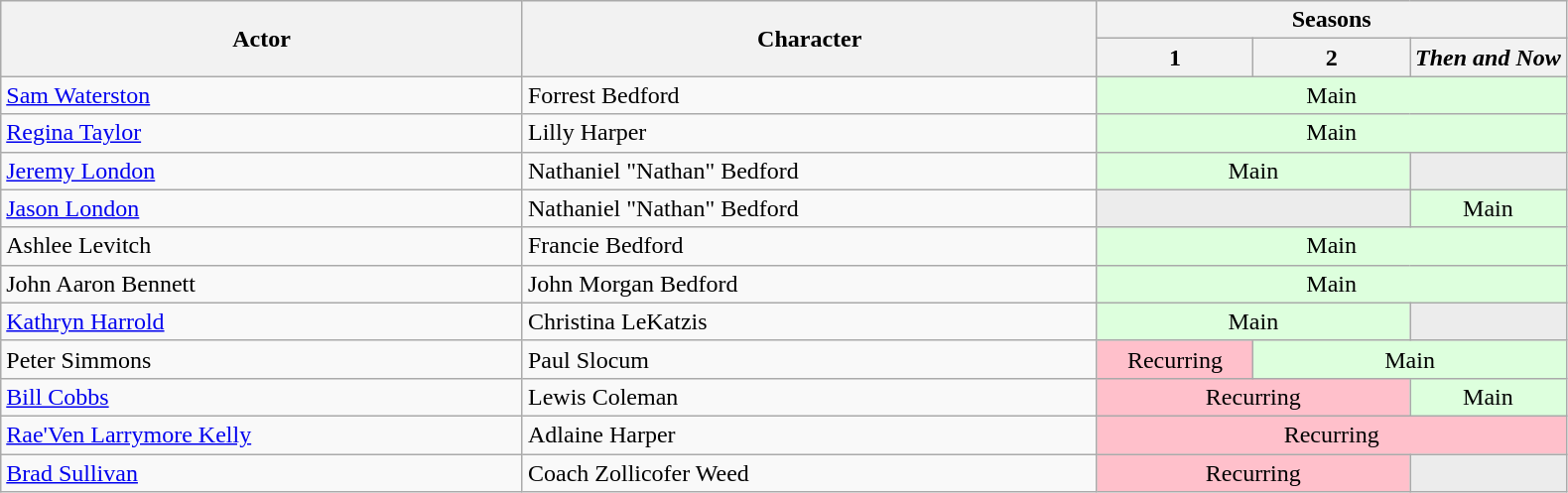<table class="wikitable">
<tr>
<th rowspan="2">Actor</th>
<th rowspan="2">Character</th>
<th colspan="3">Seasons</th>
</tr>
<tr>
<th width="10%">1</th>
<th width="10%">2</th>
<th width="10%"><em>Then and Now</em></th>
</tr>
<tr>
<td><a href='#'>Sam Waterston</a></td>
<td>Forrest Bedford</td>
<td style="background: #ddffdd" colspan="3" align="center">Main</td>
</tr>
<tr>
<td><a href='#'>Regina Taylor</a></td>
<td>Lilly Harper</td>
<td style="background: #ddffdd" colspan="3" align="center">Main</td>
</tr>
<tr>
<td><a href='#'>Jeremy London</a></td>
<td>Nathaniel "Nathan" Bedford</td>
<td style="background: #ddffdd" colspan="2" align="center">Main</td>
<td colspan="1" style="background: #ececec; color: grey; vertical-align: middle; text-align: center; " class="table-na"></td>
</tr>
<tr>
<td><a href='#'>Jason London</a></td>
<td>Nathaniel "Nathan" Bedford</td>
<td colspan="2" style="background: #ececec; color: grey; vertical-align: middle; text-align: center; " class="table-na"></td>
<td style="background: #ddffdd" colspan="1" align="center">Main</td>
</tr>
<tr>
<td>Ashlee Levitch</td>
<td>Francie Bedford</td>
<td style="background: #ddffdd" colspan="3" align="center">Main</td>
</tr>
<tr>
<td>John Aaron Bennett</td>
<td>John Morgan Bedford</td>
<td style="background: #ddffdd" colspan="3" align="center">Main</td>
</tr>
<tr>
<td><a href='#'>Kathryn Harrold</a></td>
<td>Christina LeKatzis</td>
<td style="background: #ddffdd" colspan="2" align="center">Main</td>
<td colspan="1" style="background: #ececec; color: grey; vertical-align: middle; text-align: center; " class="table-na"></td>
</tr>
<tr>
<td>Peter Simmons</td>
<td>Paul Slocum</td>
<td style="background: pink" colspan="1" align="center">Recurring</td>
<td style="background: #ddffdd" colspan="2" align="center">Main</td>
</tr>
<tr>
<td><a href='#'>Bill Cobbs</a></td>
<td>Lewis Coleman</td>
<td style="background: pink" colspan="2" align="center">Recurring</td>
<td style="background: #ddffdd" colspan="1" align="center">Main</td>
</tr>
<tr>
<td><a href='#'>Rae'Ven Larrymore Kelly</a></td>
<td>Adlaine Harper</td>
<td style="background: pink" colspan="3" align="center">Recurring</td>
</tr>
<tr>
<td><a href='#'>Brad Sullivan</a></td>
<td>Coach Zollicofer Weed</td>
<td style="background: pink" colspan="2" align="center">Recurring</td>
<td colspan="1" style="background: #ececec; color: grey; vertical-align: middle; text-align: center; " class="table-na"></td>
</tr>
</table>
